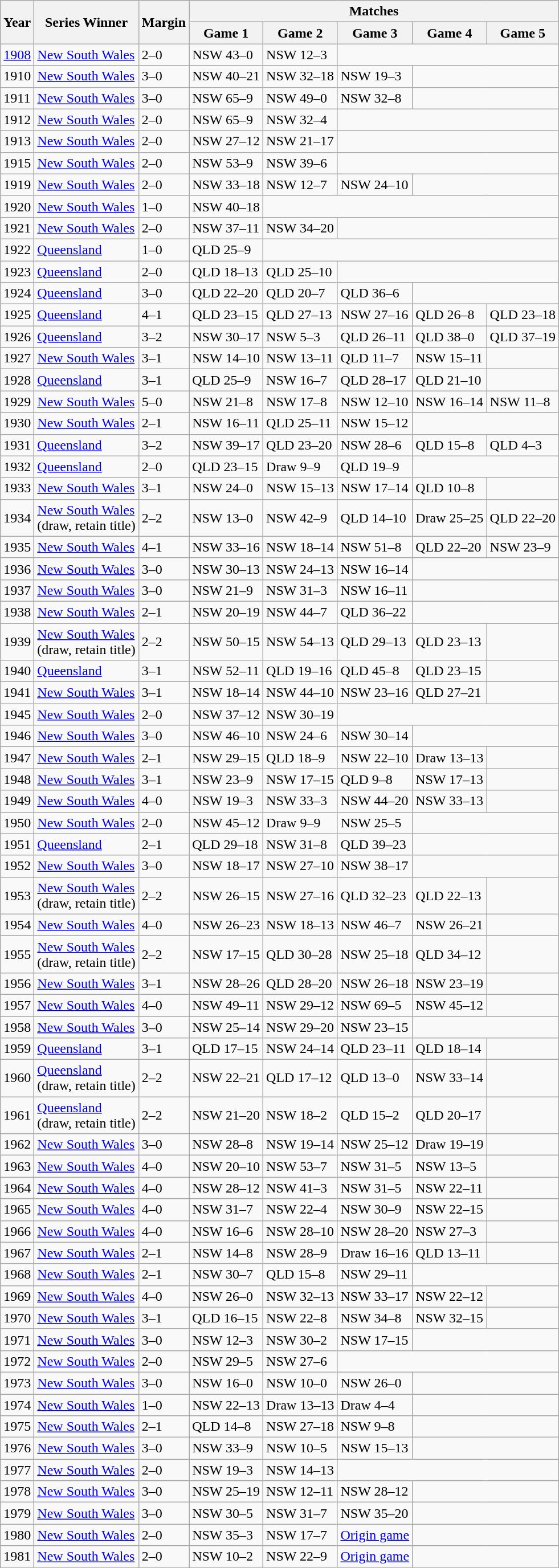<table class="wikitable">
<tr>
<th rowspan="2">Year</th>
<th rowspan="2">Series Winner</th>
<th rowspan="2">Margin</th>
<th colspan="5">Matches</th>
</tr>
<tr>
<th>Game 1</th>
<th>Game 2</th>
<th>Game 3</th>
<th>Game 4</th>
<th>Game 5</th>
</tr>
<tr>
<td><a href='#'>1908</a></td>
<td> <a href='#'>New South Wales</a></td>
<td>2–0</td>
<td>NSW 43–0</td>
<td>NSW 12–3</td>
<td colspan="3"></td>
</tr>
<tr>
<td>1910</td>
<td> <a href='#'>New South Wales</a></td>
<td>3–0</td>
<td>NSW 40–21</td>
<td>NSW 32–18</td>
<td>NSW 19–3</td>
<td colspan="2"></td>
</tr>
<tr>
<td>1911</td>
<td> <a href='#'>New South Wales</a></td>
<td>3–0</td>
<td>NSW 65–9</td>
<td>NSW 49–0</td>
<td>NSW 32–8</td>
<td colspan="2"></td>
</tr>
<tr>
<td>1912</td>
<td> <a href='#'>New South Wales</a></td>
<td>2–0</td>
<td>NSW 65–9</td>
<td>NSW 32–4</td>
<td colspan="3"></td>
</tr>
<tr>
<td>1913</td>
<td> <a href='#'>New South Wales</a></td>
<td>2–0</td>
<td>NSW 27–12</td>
<td>NSW 21–17</td>
<td colspan="3"></td>
</tr>
<tr>
<td>1915</td>
<td> <a href='#'>New South Wales</a></td>
<td>2–0</td>
<td>NSW 53–9</td>
<td>NSW 39–6</td>
<td colspan="3"></td>
</tr>
<tr>
<td>1919</td>
<td> <a href='#'>New South Wales</a></td>
<td>2–0</td>
<td>NSW 33–18</td>
<td>NSW 12–7</td>
<td>NSW 24–10</td>
<td colspan="2"></td>
</tr>
<tr>
<td>1920</td>
<td> <a href='#'>New South Wales</a></td>
<td>1–0</td>
<td>NSW 40–18</td>
<td colspan="4"></td>
</tr>
<tr>
<td>1921</td>
<td> <a href='#'>New South Wales</a></td>
<td>2–0</td>
<td>NSW 37–11</td>
<td>NSW 34–20</td>
<td colspan="3"></td>
</tr>
<tr>
<td>1922</td>
<td> <a href='#'>Queensland</a></td>
<td>1–0</td>
<td>QLD 25–9</td>
<td colspan="4"></td>
</tr>
<tr>
<td>1923</td>
<td> <a href='#'>Queensland</a></td>
<td>2–0</td>
<td>QLD 18–13</td>
<td>QLD 25–10</td>
<td colspan="3"></td>
</tr>
<tr>
<td>1924</td>
<td> <a href='#'>Queensland</a></td>
<td>3–0</td>
<td>QLD 22–20</td>
<td>QLD 20–7</td>
<td>QLD 36–6</td>
<td colspan="2"></td>
</tr>
<tr>
<td>1925</td>
<td> <a href='#'>Queensland</a></td>
<td>4–1</td>
<td>QLD 23–15</td>
<td>QLD 27–13</td>
<td>NSW 27–16</td>
<td>QLD 26–8</td>
<td>QLD 23–18</td>
</tr>
<tr>
<td>1926</td>
<td> <a href='#'>Queensland</a></td>
<td>3–2</td>
<td>NSW 30–17</td>
<td>NSW 5–3</td>
<td>QLD 26–11</td>
<td>QLD 38–0</td>
<td>QLD 37–19</td>
</tr>
<tr>
<td>1927</td>
<td> <a href='#'>New South Wales</a></td>
<td>3–1</td>
<td>NSW 14–10</td>
<td>NSW 13–11</td>
<td>QLD 11–7</td>
<td>NSW 15–11</td>
<td></td>
</tr>
<tr>
<td>1928</td>
<td> <a href='#'>Queensland</a></td>
<td>3–1</td>
<td>QLD 25–9</td>
<td>NSW 16–7</td>
<td>QLD 28–17</td>
<td>QLD 21–10</td>
<td></td>
</tr>
<tr>
<td>1929</td>
<td> <a href='#'>New South Wales</a></td>
<td>5–0</td>
<td>NSW 21–8</td>
<td>NSW 17–8</td>
<td>NSW 12–10</td>
<td>NSW 16–14</td>
<td>NSW 11–8</td>
</tr>
<tr>
<td>1930</td>
<td> <a href='#'>New South Wales</a></td>
<td>2–1</td>
<td>NSW 16–11</td>
<td>QLD 25–11</td>
<td>NSW 15–12</td>
<td colspan="2"></td>
</tr>
<tr>
<td>1931</td>
<td> <a href='#'>Queensland</a></td>
<td>3–2</td>
<td>NSW 39–17</td>
<td>QLD 23–20</td>
<td>NSW 28–6</td>
<td>QLD 15–8</td>
<td>QLD 4–3</td>
</tr>
<tr>
<td>1932</td>
<td> <a href='#'>Queensland</a></td>
<td>2–0</td>
<td>QLD 23–15</td>
<td>Draw 9–9</td>
<td>QLD 19–9</td>
<td colspan="2"></td>
</tr>
<tr>
<td>1933</td>
<td> <a href='#'>New South Wales</a></td>
<td>3–1</td>
<td>NSW 24–0</td>
<td>NSW 15–13</td>
<td>NSW 17–14</td>
<td>QLD 10–8</td>
<td></td>
</tr>
<tr>
<td>1934</td>
<td> <a href='#'>New South Wales</a><br>(draw, retain title)</td>
<td>2–2</td>
<td>NSW 13–0</td>
<td>NSW 42–9</td>
<td>QLD 14–10</td>
<td>Draw 25–25</td>
<td>QLD 22–20</td>
</tr>
<tr>
<td>1935</td>
<td> <a href='#'>New South Wales</a></td>
<td>4–1</td>
<td>NSW 33–16</td>
<td>NSW 18–14</td>
<td>NSW 51–8</td>
<td>QLD 22–20</td>
<td>NSW 23–9</td>
</tr>
<tr>
<td>1936</td>
<td> <a href='#'>New South Wales</a></td>
<td>3–0</td>
<td>NSW 30–13</td>
<td>NSW 24–13</td>
<td>NSW 16–14</td>
<td colspan="2"></td>
</tr>
<tr>
<td>1937</td>
<td> <a href='#'>New South Wales</a></td>
<td>3–0</td>
<td>NSW 21–9</td>
<td>NSW 31–3</td>
<td>NSW 16–11</td>
<td colspan="2"></td>
</tr>
<tr>
<td>1938</td>
<td> <a href='#'>New South Wales</a></td>
<td>2–1</td>
<td>NSW 20–19</td>
<td>NSW 44–7</td>
<td>QLD 36–22</td>
<td colspan="2"></td>
</tr>
<tr>
<td>1939</td>
<td> <a href='#'>New South Wales</a><br>(draw, retain title)</td>
<td>2–2</td>
<td>NSW 50–15</td>
<td>NSW 54–13</td>
<td>QLD 29–13</td>
<td>QLD 23–13</td>
<td></td>
</tr>
<tr>
<td>1940</td>
<td> <a href='#'>Queensland</a></td>
<td>3–1</td>
<td>NSW 52–11</td>
<td>QLD 19–16</td>
<td>QLD 45–8</td>
<td>QLD 23–15</td>
<td></td>
</tr>
<tr>
<td>1941</td>
<td> <a href='#'>New South Wales</a></td>
<td>3–1</td>
<td>NSW 18–14</td>
<td>NSW 44–10</td>
<td>NSW 23–16</td>
<td>QLD 27–21</td>
<td></td>
</tr>
<tr>
<td>1945</td>
<td> <a href='#'>New South Wales</a></td>
<td>2–0</td>
<td>NSW 37–12</td>
<td>NSW 30–19</td>
<td colspan="3"></td>
</tr>
<tr>
<td>1946</td>
<td> <a href='#'>New South Wales</a></td>
<td>3–0</td>
<td>NSW 46–10</td>
<td>NSW 24–6</td>
<td>NSW 30–14</td>
<td colspan="2"></td>
</tr>
<tr>
<td>1947</td>
<td> <a href='#'>New South Wales</a></td>
<td>2–1</td>
<td>NSW 29–15</td>
<td>QLD 18–9</td>
<td>NSW 22–10</td>
<td>Draw 13–13</td>
<td></td>
</tr>
<tr>
<td>1948</td>
<td> <a href='#'>New South Wales</a></td>
<td>3–1</td>
<td>NSW 23–9</td>
<td>NSW 17–15</td>
<td>QLD 9–8</td>
<td>NSW 17–13</td>
<td></td>
</tr>
<tr>
<td>1949</td>
<td> <a href='#'>New South Wales</a></td>
<td>4–0</td>
<td>NSW 19–3</td>
<td>NSW 33–3</td>
<td>NSW 44–20</td>
<td>NSW 33–13</td>
<td></td>
</tr>
<tr>
<td>1950</td>
<td> <a href='#'>New South Wales</a></td>
<td>2–0</td>
<td>NSW 45–12</td>
<td>Draw 9–9</td>
<td>NSW 25–5</td>
<td colspan="2"></td>
</tr>
<tr>
<td>1951</td>
<td> <a href='#'>Queensland</a></td>
<td>2–1</td>
<td>QLD 29–18</td>
<td>NSW 31–8</td>
<td>QLD 39–23</td>
<td colspan="2"></td>
</tr>
<tr>
<td>1952</td>
<td> <a href='#'>New South Wales</a></td>
<td>3–0</td>
<td>NSW 18–17</td>
<td>NSW 27–10</td>
<td>NSW 38–17</td>
<td colspan="2"></td>
</tr>
<tr>
<td>1953</td>
<td> <a href='#'>New South Wales</a><br>(draw, retain title)</td>
<td>2–2</td>
<td>NSW 26–15</td>
<td>NSW 27–16</td>
<td>QLD 32–23</td>
<td>QLD 22–13</td>
<td></td>
</tr>
<tr>
<td>1954</td>
<td> <a href='#'>New South Wales</a></td>
<td>4–0</td>
<td>NSW 26–23</td>
<td>NSW 18–13</td>
<td>NSW 46–7</td>
<td>NSW 26–21</td>
<td></td>
</tr>
<tr>
<td>1955</td>
<td> <a href='#'>New South Wales</a><br>(draw, retain title)</td>
<td>2–2</td>
<td>NSW 17–15</td>
<td>QLD 30–28</td>
<td>NSW 25–18</td>
<td>QLD 34–12</td>
<td></td>
</tr>
<tr>
<td>1956</td>
<td> <a href='#'>New South Wales</a></td>
<td>3–1</td>
<td>NSW 28–26</td>
<td>QLD 28–20</td>
<td>NSW 26–18</td>
<td>NSW 23–19</td>
<td></td>
</tr>
<tr>
<td>1957</td>
<td> <a href='#'>New South Wales</a></td>
<td>4–0</td>
<td>NSW 49–11</td>
<td>NSW 29–12</td>
<td>NSW 69–5</td>
<td>NSW 45–12</td>
<td></td>
</tr>
<tr>
<td>1958</td>
<td> <a href='#'>New South Wales</a></td>
<td>3–0</td>
<td>NSW 25–14</td>
<td>NSW 29–20</td>
<td>NSW 23–15</td>
<td colspan="2"></td>
</tr>
<tr>
<td>1959</td>
<td> <a href='#'>Queensland</a></td>
<td>3–1</td>
<td>QLD 17–15</td>
<td>NSW 24–14</td>
<td>QLD 23–11</td>
<td>QLD 18–14</td>
<td></td>
</tr>
<tr>
<td>1960</td>
<td> <a href='#'>Queensland</a><br>(draw, retain title)</td>
<td>2–2</td>
<td>NSW 22–21</td>
<td>QLD 17–12</td>
<td>QLD 13–0</td>
<td>NSW 33–14</td>
<td></td>
</tr>
<tr>
<td>1961</td>
<td> <a href='#'>Queensland</a><br>(draw, retain title)</td>
<td>2–2</td>
<td>NSW 21–20</td>
<td>NSW 18–2</td>
<td>QLD 15–2</td>
<td>QLD 20–17</td>
<td></td>
</tr>
<tr>
<td>1962</td>
<td> <a href='#'>New South Wales</a></td>
<td>3–0</td>
<td>NSW 28–8</td>
<td>NSW 19–14</td>
<td>NSW 25–12</td>
<td>Draw 19–19</td>
<td></td>
</tr>
<tr>
<td>1963</td>
<td> <a href='#'>New South Wales</a></td>
<td>4–0</td>
<td>NSW 20–10</td>
<td>NSW 53–7</td>
<td>NSW 31–5</td>
<td>NSW 13–5</td>
<td></td>
</tr>
<tr>
<td>1964</td>
<td> <a href='#'>New South Wales</a></td>
<td>4–0</td>
<td>NSW 28–12</td>
<td>NSW 41–3</td>
<td>NSW 31–5</td>
<td>NSW 22–11</td>
<td></td>
</tr>
<tr>
<td>1965</td>
<td> <a href='#'>New South Wales</a></td>
<td>4–0</td>
<td>NSW 31–7</td>
<td>NSW 22–4</td>
<td>NSW 30–9</td>
<td>NSW 22–15</td>
<td></td>
</tr>
<tr>
<td>1966</td>
<td> <a href='#'>New South Wales</a></td>
<td>4–0</td>
<td>NSW 16–6</td>
<td>NSW 28–10</td>
<td>NSW 28–20</td>
<td>NSW 27–3</td>
<td></td>
</tr>
<tr>
<td>1967</td>
<td> <a href='#'>New South Wales</a></td>
<td>2–1</td>
<td>NSW 14–8</td>
<td>NSW 28–9</td>
<td>Draw 16–16</td>
<td>QLD 13–11</td>
<td></td>
</tr>
<tr>
<td>1968</td>
<td> <a href='#'>New South Wales</a></td>
<td>2–1</td>
<td>NSW 30–7</td>
<td>QLD 15–8</td>
<td>NSW 29–11</td>
<td colspan="2"></td>
</tr>
<tr>
<td>1969</td>
<td> <a href='#'>New South Wales</a></td>
<td>4–0</td>
<td>NSW 26–0</td>
<td>NSW 32–13</td>
<td>NSW 33–17</td>
<td>NSW 22–12</td>
<td></td>
</tr>
<tr>
<td>1970</td>
<td> <a href='#'>New South Wales</a></td>
<td>3–1</td>
<td>QLD 16–15</td>
<td>NSW 22–8</td>
<td>NSW 34–8</td>
<td>NSW 32–15</td>
<td></td>
</tr>
<tr>
<td>1971</td>
<td> <a href='#'>New South Wales</a></td>
<td>3–0</td>
<td>NSW 12–3</td>
<td>NSW 30–2</td>
<td>NSW 17–15</td>
<td colspan="2"></td>
</tr>
<tr>
<td>1972</td>
<td> <a href='#'>New South Wales</a></td>
<td>2–0</td>
<td>NSW 29–5</td>
<td>NSW 27–6</td>
<td colspan="3"></td>
</tr>
<tr>
<td>1973</td>
<td> <a href='#'>New South Wales</a></td>
<td>3–0</td>
<td>NSW 16–0</td>
<td>NSW 10–0</td>
<td>NSW 26–0</td>
<td colspan="2"></td>
</tr>
<tr>
<td>1974</td>
<td> <a href='#'>New South Wales</a></td>
<td>1–0</td>
<td>NSW 22–13</td>
<td>Draw 13–13</td>
<td>Draw 4–4</td>
<td colspan="2"></td>
</tr>
<tr>
<td>1975</td>
<td> <a href='#'>New South Wales</a></td>
<td>2–1</td>
<td>QLD 14–8</td>
<td>NSW 27–18</td>
<td>NSW 9–8</td>
<td colspan="2"></td>
</tr>
<tr>
<td>1976</td>
<td> <a href='#'>New South Wales</a></td>
<td>3–0</td>
<td>NSW 33–9</td>
<td>NSW 10–5</td>
<td>NSW 15–13</td>
<td colspan="2"></td>
</tr>
<tr>
<td>1977</td>
<td> <a href='#'>New South Wales</a></td>
<td>2–0</td>
<td>NSW 19–3</td>
<td>NSW 14–13</td>
<td colspan="3"></td>
</tr>
<tr>
<td>1978</td>
<td> <a href='#'>New South Wales</a></td>
<td>3–0</td>
<td>NSW 25–19</td>
<td>NSW 12–11</td>
<td>NSW 28–12</td>
<td colspan="2"></td>
</tr>
<tr>
<td>1979</td>
<td> <a href='#'>New South Wales</a></td>
<td>3–0</td>
<td>NSW 30–5</td>
<td>NSW 31–7</td>
<td>NSW 35–20</td>
<td colspan="2"></td>
</tr>
<tr>
<td>1980</td>
<td> <a href='#'>New South Wales</a></td>
<td>2–0</td>
<td>NSW 35–3</td>
<td>NSW 17–7</td>
<td><a href='#'>Origin game</a></td>
<td colspan="2"></td>
</tr>
<tr>
<td>1981</td>
<td> <a href='#'>New South Wales</a></td>
<td>2–0</td>
<td>NSW 10–2</td>
<td>NSW 22–9</td>
<td><a href='#'>Origin game</a></td>
<td colspan="2"></td>
</tr>
</table>
